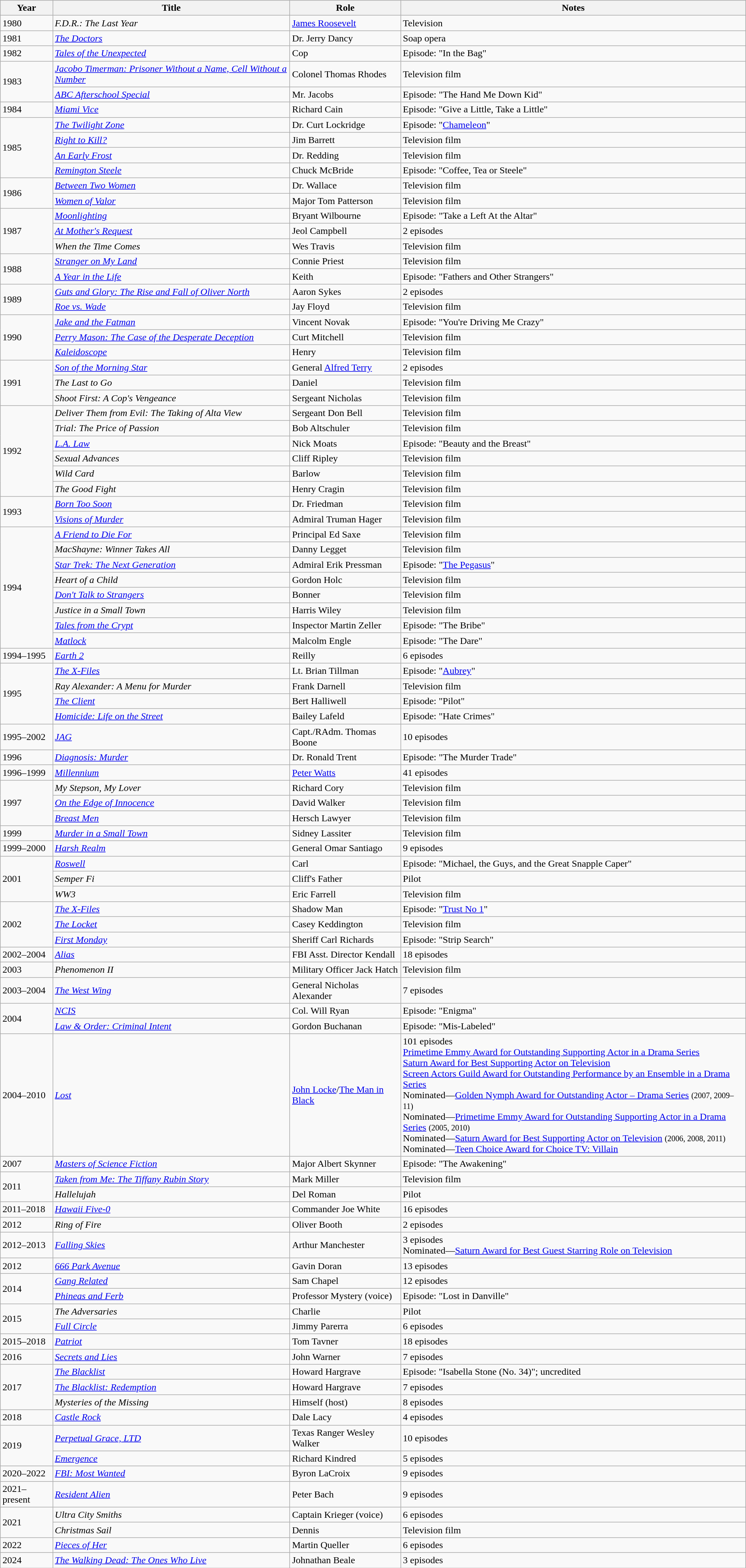<table class="wikitable sortable">
<tr>
<th>Year</th>
<th>Title</th>
<th>Role</th>
<th>Notes</th>
</tr>
<tr>
<td>1980</td>
<td><em>F.D.R.: The Last Year</em></td>
<td><a href='#'>James Roosevelt</a></td>
<td>Television</td>
</tr>
<tr>
<td>1981</td>
<td><em><a href='#'>The Doctors</a></em></td>
<td>Dr. Jerry Dancy</td>
<td>Soap opera</td>
</tr>
<tr>
<td>1982</td>
<td><em><a href='#'>Tales of the Unexpected</a></em></td>
<td>Cop</td>
<td>Episode: "In the Bag"</td>
</tr>
<tr>
<td rowspan="2">1983</td>
<td><em><a href='#'>Jacobo Timerman: Prisoner Without a Name, Cell Without a Number</a></em></td>
<td>Colonel Thomas Rhodes</td>
<td>Television film</td>
</tr>
<tr>
<td><em><a href='#'>ABC Afterschool Special</a></em></td>
<td>Mr. Jacobs</td>
<td>Episode: "The Hand Me Down Kid"</td>
</tr>
<tr>
<td>1984</td>
<td><em><a href='#'>Miami Vice</a></em></td>
<td>Richard Cain</td>
<td>Episode: "Give a Little, Take a Little"</td>
</tr>
<tr>
<td rowspan="4">1985</td>
<td><em><a href='#'>The Twilight Zone</a></em></td>
<td>Dr. Curt Lockridge</td>
<td>Episode: "<a href='#'>Chameleon</a>"</td>
</tr>
<tr>
<td><em><a href='#'>Right to Kill?</a></em></td>
<td>Jim Barrett</td>
<td>Television film</td>
</tr>
<tr>
<td><em><a href='#'>An Early Frost</a></em></td>
<td>Dr. Redding</td>
<td>Television film</td>
</tr>
<tr>
<td><em><a href='#'>Remington Steele</a></em></td>
<td>Chuck McBride</td>
<td>Episode: "Coffee, Tea or Steele"</td>
</tr>
<tr>
<td rowspan="2">1986</td>
<td><em><a href='#'>Between Two Women</a></em></td>
<td>Dr. Wallace</td>
<td>Television film</td>
</tr>
<tr>
<td><em><a href='#'>Women of Valor</a></em></td>
<td>Major Tom Patterson</td>
<td>Television film</td>
</tr>
<tr>
<td rowspan="3">1987</td>
<td><em><a href='#'>Moonlighting</a></em></td>
<td>Bryant Wilbourne</td>
<td>Episode: "Take a Left At the Altar"</td>
</tr>
<tr>
<td><em><a href='#'>At Mother's Request</a></em></td>
<td>Jeol Campbell</td>
<td>2 episodes</td>
</tr>
<tr>
<td><em>When the Time Comes</em></td>
<td>Wes Travis</td>
<td>Television film</td>
</tr>
<tr>
<td rowspan="2">1988</td>
<td><em><a href='#'>Stranger on My Land</a></em></td>
<td>Connie Priest</td>
<td>Television film</td>
</tr>
<tr>
<td><em><a href='#'>A Year in the Life</a></em></td>
<td>Keith</td>
<td>Episode: "Fathers and Other Strangers"</td>
</tr>
<tr>
<td rowspan="2">1989</td>
<td><em><a href='#'>Guts and Glory: The Rise and Fall of Oliver North</a></em></td>
<td>Aaron Sykes</td>
<td>2 episodes</td>
</tr>
<tr>
<td><em><a href='#'>Roe vs. Wade</a></em></td>
<td>Jay Floyd</td>
<td>Television film</td>
</tr>
<tr>
<td rowspan="3">1990</td>
<td><em><a href='#'>Jake and the Fatman</a></em></td>
<td>Vincent Novak</td>
<td>Episode: "You're Driving Me Crazy"</td>
</tr>
<tr>
<td><em><a href='#'>Perry Mason: The Case of the Desperate Deception</a></em></td>
<td>Curt Mitchell</td>
<td>Television film</td>
</tr>
<tr>
<td><em><a href='#'>Kaleidoscope</a></em></td>
<td>Henry</td>
<td>Television film</td>
</tr>
<tr>
<td rowspan="3">1991</td>
<td><em><a href='#'>Son of the Morning Star</a></em></td>
<td>General <a href='#'>Alfred Terry</a></td>
<td>2 episodes</td>
</tr>
<tr>
<td><em>The Last to Go</em></td>
<td>Daniel</td>
<td>Television film</td>
</tr>
<tr>
<td><em>Shoot First: A Cop's Vengeance</em></td>
<td>Sergeant Nicholas</td>
<td>Television film</td>
</tr>
<tr>
<td rowspan="6">1992</td>
<td><em>Deliver Them from Evil: The Taking of Alta View</em></td>
<td>Sergeant Don Bell</td>
<td>Television film</td>
</tr>
<tr>
<td><em>Trial: The Price of Passion</em></td>
<td>Bob Altschuler</td>
<td>Television film</td>
</tr>
<tr>
<td><em><a href='#'>L.A. Law</a></em></td>
<td>Nick Moats</td>
<td>Episode: "Beauty and the Breast"</td>
</tr>
<tr>
<td><em>Sexual Advances</em></td>
<td>Cliff Ripley</td>
<td>Television film</td>
</tr>
<tr>
<td><em>Wild Card</em></td>
<td>Barlow</td>
<td>Television film</td>
</tr>
<tr>
<td><em>The Good Fight</em></td>
<td>Henry Cragin</td>
<td>Television film</td>
</tr>
<tr>
<td rowspan="2">1993</td>
<td><em><a href='#'>Born Too Soon</a></em></td>
<td>Dr. Friedman</td>
<td>Television film</td>
</tr>
<tr>
<td><em><a href='#'>Visions of Murder</a></em></td>
<td>Admiral Truman Hager</td>
<td>Television film</td>
</tr>
<tr>
<td rowspan="8">1994</td>
<td><em><a href='#'>A Friend to Die For</a></em></td>
<td>Principal Ed Saxe</td>
<td>Television film</td>
</tr>
<tr>
<td><em>MacShayne: Winner Takes All</em></td>
<td>Danny Legget</td>
<td>Television film</td>
</tr>
<tr>
<td><em><a href='#'>Star Trek: The Next Generation</a></em></td>
<td>Admiral Erik Pressman</td>
<td>Episode: "<a href='#'>The Pegasus</a>"</td>
</tr>
<tr>
<td><em>Heart of a Child</em></td>
<td>Gordon Holc</td>
<td>Television film</td>
</tr>
<tr>
<td><em><a href='#'>Don't Talk to Strangers</a></em></td>
<td>Bonner</td>
<td>Television film</td>
</tr>
<tr>
<td><em>Justice in a Small Town</em></td>
<td>Harris Wiley</td>
<td>Television film</td>
</tr>
<tr>
<td><em><a href='#'>Tales from the Crypt</a></em></td>
<td>Inspector Martin Zeller</td>
<td>Episode: "The Bribe"</td>
</tr>
<tr>
<td><em><a href='#'>Matlock</a></em></td>
<td>Malcolm Engle</td>
<td>Episode: "The Dare"</td>
</tr>
<tr>
<td>1994–1995</td>
<td><em><a href='#'>Earth 2</a></em></td>
<td>Reilly</td>
<td>6 episodes</td>
</tr>
<tr>
<td rowspan="4">1995</td>
<td><em><a href='#'>The X-Files</a></em></td>
<td>Lt. Brian Tillman</td>
<td>Episode: "<a href='#'>Aubrey</a>"</td>
</tr>
<tr>
<td><em>Ray Alexander: A Menu for Murder</em></td>
<td>Frank Darnell</td>
<td>Television film</td>
</tr>
<tr>
<td><em><a href='#'>The Client</a></em></td>
<td>Bert Halliwell</td>
<td>Episode: "Pilot"</td>
</tr>
<tr>
<td><em><a href='#'>Homicide: Life on the Street</a></em></td>
<td>Bailey Lafeld</td>
<td>Episode: "Hate Crimes"</td>
</tr>
<tr>
<td>1995–2002</td>
<td><em><a href='#'>JAG</a></em></td>
<td>Capt./RAdm. Thomas Boone</td>
<td>10 episodes</td>
</tr>
<tr>
<td>1996</td>
<td><em><a href='#'>Diagnosis: Murder</a></em></td>
<td>Dr. Ronald Trent</td>
<td>Episode: "The Murder Trade"</td>
</tr>
<tr>
<td>1996–1999</td>
<td><em><a href='#'>Millennium</a></em></td>
<td><a href='#'>Peter Watts</a></td>
<td>41 episodes</td>
</tr>
<tr>
<td rowspan="3">1997</td>
<td><em>My Stepson, My Lover</em></td>
<td>Richard Cory</td>
<td>Television film</td>
</tr>
<tr>
<td><em><a href='#'>On the Edge of Innocence</a></em></td>
<td>David Walker</td>
<td>Television film</td>
</tr>
<tr>
<td><em><a href='#'>Breast Men</a></em></td>
<td>Hersch Lawyer</td>
<td>Television film</td>
</tr>
<tr>
<td>1999</td>
<td><em><a href='#'>Murder in a Small Town</a></em></td>
<td>Sidney Lassiter</td>
<td>Television film</td>
</tr>
<tr>
<td>1999–2000</td>
<td><em><a href='#'>Harsh Realm</a></em></td>
<td>General Omar Santiago</td>
<td>9 episodes</td>
</tr>
<tr>
<td rowspan="3">2001</td>
<td><em><a href='#'>Roswell</a></em></td>
<td>Carl</td>
<td>Episode: "Michael, the Guys, and the Great Snapple Caper"</td>
</tr>
<tr>
<td><em>Semper Fi</em></td>
<td>Cliff's Father</td>
<td>Pilot</td>
</tr>
<tr>
<td><em>WW3</em></td>
<td>Eric Farrell</td>
<td>Television film</td>
</tr>
<tr>
<td rowspan="3">2002</td>
<td><em><a href='#'>The X-Files</a></em></td>
<td>Shadow Man</td>
<td>Episode: "<a href='#'>Trust No 1</a>"</td>
</tr>
<tr>
<td><em><a href='#'>The Locket</a></em></td>
<td>Casey Keddington</td>
<td>Television film</td>
</tr>
<tr>
<td><em><a href='#'>First Monday</a></em></td>
<td>Sheriff Carl Richards</td>
<td>Episode: "Strip Search"</td>
</tr>
<tr>
<td>2002–2004</td>
<td><em><a href='#'>Alias</a></em></td>
<td>FBI Asst. Director Kendall</td>
<td>18 episodes</td>
</tr>
<tr>
<td>2003</td>
<td><em>Phenomenon II</em></td>
<td>Military Officer Jack Hatch</td>
<td>Television film</td>
</tr>
<tr>
<td>2003–2004</td>
<td><em><a href='#'>The West Wing</a></em></td>
<td>General Nicholas Alexander</td>
<td>7 episodes</td>
</tr>
<tr>
<td rowspan="2">2004</td>
<td><em><a href='#'>NCIS</a></em></td>
<td>Col. Will Ryan</td>
<td>Episode: "Enigma"</td>
</tr>
<tr>
<td><em><a href='#'>Law & Order: Criminal Intent</a></em></td>
<td>Gordon Buchanan</td>
<td>Episode: "Mis-Labeled"</td>
</tr>
<tr>
<td>2004–2010</td>
<td><em><a href='#'>Lost</a></em></td>
<td><a href='#'>John Locke</a>/<a href='#'>The Man in Black</a></td>
<td>101 episodes<br><a href='#'>Primetime Emmy Award for Outstanding Supporting Actor in a Drama Series</a><br><a href='#'>Saturn Award for Best Supporting Actor on Television</a><br><a href='#'>Screen Actors Guild Award for Outstanding Performance by an Ensemble in a Drama Series</a><br>Nominated—<a href='#'>Golden Nymph Award for Outstanding Actor – Drama Series</a> <small>(2007, 2009–11)</small><br>Nominated—<a href='#'>Primetime Emmy Award for Outstanding Supporting Actor in a Drama Series</a> <small>(2005, 2010)</small><br>Nominated—<a href='#'>Saturn Award for Best Supporting Actor on Television</a> <small>(2006, 2008, 2011)</small><br>Nominated—<a href='#'>Teen Choice Award for Choice TV: Villain</a></td>
</tr>
<tr>
<td>2007</td>
<td><em><a href='#'>Masters of Science Fiction</a></em></td>
<td>Major Albert Skynner</td>
<td>Episode: "The Awakening"</td>
</tr>
<tr>
<td rowspan="2">2011</td>
<td><em><a href='#'>Taken from Me: The Tiffany Rubin Story</a></em></td>
<td>Mark Miller</td>
<td>Television film</td>
</tr>
<tr>
<td><em>Hallelujah</em></td>
<td>Del Roman</td>
<td>Pilot</td>
</tr>
<tr>
<td>2011–2018</td>
<td><em><a href='#'>Hawaii Five-0</a></em></td>
<td>Commander Joe White</td>
<td>16 episodes</td>
</tr>
<tr>
<td>2012</td>
<td><em>Ring of Fire</em></td>
<td>Oliver Booth</td>
<td>2 episodes</td>
</tr>
<tr>
<td>2012–2013</td>
<td><em><a href='#'>Falling Skies</a></em></td>
<td>Arthur Manchester</td>
<td>3 episodes<br>Nominated—<a href='#'>Saturn Award for Best Guest Starring Role on Television</a></td>
</tr>
<tr>
<td>2012</td>
<td><em><a href='#'>666 Park Avenue</a></em></td>
<td>Gavin Doran</td>
<td>13 episodes</td>
</tr>
<tr>
<td rowspan="2">2014</td>
<td><em><a href='#'>Gang Related</a></em></td>
<td>Sam Chapel</td>
<td>12 episodes</td>
</tr>
<tr>
<td><em><a href='#'>Phineas and Ferb</a></em></td>
<td>Professor Mystery (voice)</td>
<td>Episode: "Lost in Danville"</td>
</tr>
<tr>
<td rowspan="2">2015</td>
<td><em>The Adversaries</em></td>
<td>Charlie</td>
<td>Pilot</td>
</tr>
<tr>
<td><em><a href='#'>Full Circle</a></em></td>
<td>Jimmy Parerra</td>
<td>6 episodes</td>
</tr>
<tr>
<td>2015–2018</td>
<td><em><a href='#'>Patriot</a></em></td>
<td>Tom Tavner</td>
<td>18 episodes</td>
</tr>
<tr>
<td>2016</td>
<td><em><a href='#'>Secrets and Lies</a></em></td>
<td>John Warner</td>
<td>7 episodes</td>
</tr>
<tr>
<td rowspan="3">2017</td>
<td><em><a href='#'>The Blacklist</a></em></td>
<td>Howard Hargrave</td>
<td>Episode: "Isabella Stone (No. 34)"; uncredited</td>
</tr>
<tr>
<td><em><a href='#'>The Blacklist: Redemption</a></em></td>
<td>Howard Hargrave</td>
<td>7 episodes</td>
</tr>
<tr>
<td><em>Mysteries of the Missing</em></td>
<td>Himself (host)</td>
<td>8 episodes</td>
</tr>
<tr>
<td>2018</td>
<td><em><a href='#'>Castle Rock</a></em></td>
<td>Dale Lacy</td>
<td>4 episodes</td>
</tr>
<tr>
<td rowspan="2">2019</td>
<td><em><a href='#'>Perpetual Grace, LTD</a></em></td>
<td>Texas Ranger Wesley Walker</td>
<td>10 episodes</td>
</tr>
<tr>
<td><em><a href='#'>Emergence</a></em></td>
<td>Richard Kindred</td>
<td>5 episodes</td>
</tr>
<tr>
<td>2020–2022</td>
<td><em><a href='#'>FBI: Most Wanted</a></em></td>
<td>Byron LaCroix</td>
<td>9 episodes</td>
</tr>
<tr>
<td>2021–present</td>
<td><a href='#'><em>Resident Alien</em></a></td>
<td>Peter Bach</td>
<td>9 episodes</td>
</tr>
<tr>
<td rowspan="2">2021</td>
<td><em>Ultra City Smiths</em></td>
<td>Captain Krieger (voice)</td>
<td>6 episodes</td>
</tr>
<tr>
<td><em>Christmas Sail</em></td>
<td>Dennis</td>
<td>Television film</td>
</tr>
<tr>
<td>2022</td>
<td><em><a href='#'>Pieces of Her</a></em></td>
<td>Martin Queller</td>
<td>6 episodes</td>
</tr>
<tr>
<td>2024</td>
<td><em><a href='#'>The Walking Dead: The Ones Who Live</a></em></td>
<td>Johnathan Beale</td>
<td>3 episodes</td>
</tr>
</table>
